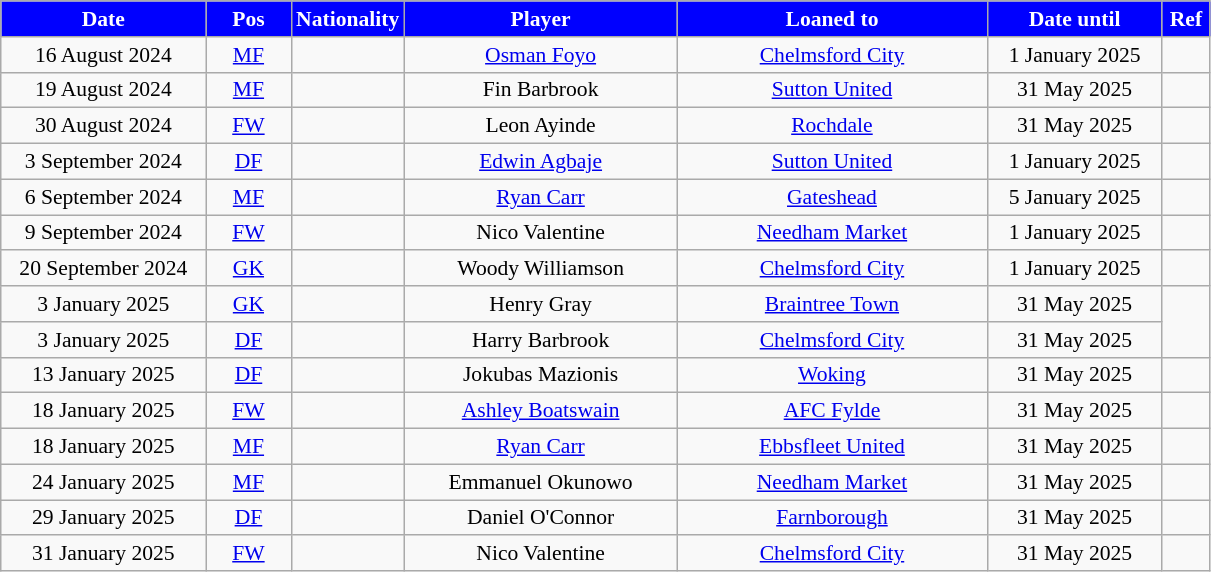<table class="wikitable"  style="text-align:center; font-size:90%; ">
<tr>
<th style="background:#0000FF;color:#FFFFFF;width:130px;">Date</th>
<th style="background:#0000FF;color:#FFFFFF;width:50px;">Pos</th>
<th style="background:#0000FF;color:#FFFFFF;width:50px;">Nationality</th>
<th style="background:#0000FF;color:#FFFFFF;width:175px;">Player</th>
<th style="background:#0000FF;color:#FFFFFF;width:200px;">Loaned to</th>
<th style="background:#0000FF;color:#FFFFFF;width:110px;">Date until</th>
<th style="background:#0000FF;color:#FFFFFF;width:25px;">Ref</th>
</tr>
<tr>
<td>16 August 2024</td>
<td><a href='#'>MF</a></td>
<td></td>
<td><a href='#'>Osman Foyo</a></td>
<td> <a href='#'>Chelmsford City</a></td>
<td>1 January 2025</td>
<td></td>
</tr>
<tr>
<td>19 August 2024</td>
<td><a href='#'>MF</a></td>
<td></td>
<td>Fin Barbrook</td>
<td> <a href='#'>Sutton United</a></td>
<td>31 May 2025</td>
<td></td>
</tr>
<tr>
<td>30 August 2024</td>
<td><a href='#'>FW</a></td>
<td></td>
<td>Leon Ayinde</td>
<td> <a href='#'>Rochdale</a></td>
<td>31 May 2025</td>
<td></td>
</tr>
<tr>
<td>3 September 2024</td>
<td><a href='#'>DF</a></td>
<td></td>
<td><a href='#'>Edwin Agbaje</a></td>
<td> <a href='#'>Sutton United</a></td>
<td>1 January 2025</td>
<td></td>
</tr>
<tr>
<td>6 September 2024</td>
<td><a href='#'>MF</a></td>
<td></td>
<td><a href='#'>Ryan Carr</a></td>
<td> <a href='#'>Gateshead</a></td>
<td>5 January 2025</td>
<td></td>
</tr>
<tr>
<td>9 September 2024</td>
<td><a href='#'>FW</a></td>
<td></td>
<td>Nico Valentine</td>
<td> <a href='#'>Needham Market</a></td>
<td>1 January 2025</td>
<td></td>
</tr>
<tr>
<td>20 September 2024</td>
<td><a href='#'>GK</a></td>
<td></td>
<td>Woody Williamson</td>
<td> <a href='#'>Chelmsford City</a></td>
<td>1 January 2025</td>
<td></td>
</tr>
<tr>
<td>3 January 2025</td>
<td><a href='#'>GK</a></td>
<td></td>
<td>Henry Gray</td>
<td> <a href='#'>Braintree Town</a></td>
<td>31 May 2025</td>
<td rowspan=2></td>
</tr>
<tr>
<td>3 January 2025</td>
<td><a href='#'>DF</a></td>
<td></td>
<td>Harry Barbrook</td>
<td> <a href='#'>Chelmsford City</a></td>
<td>31 May 2025</td>
</tr>
<tr>
<td>13 January 2025</td>
<td><a href='#'>DF</a></td>
<td></td>
<td>Jokubas Mazionis</td>
<td> <a href='#'>Woking</a></td>
<td>31 May 2025</td>
<td></td>
</tr>
<tr>
<td>18 January 2025</td>
<td><a href='#'>FW</a></td>
<td></td>
<td><a href='#'>Ashley Boatswain</a></td>
<td> <a href='#'>AFC Fylde</a></td>
<td>31 May 2025</td>
<td></td>
</tr>
<tr>
<td>18 January 2025</td>
<td><a href='#'>MF</a></td>
<td></td>
<td><a href='#'>Ryan Carr</a></td>
<td> <a href='#'>Ebbsfleet United</a></td>
<td>31 May 2025</td>
<td></td>
</tr>
<tr>
<td>24 January 2025</td>
<td><a href='#'>MF</a></td>
<td></td>
<td>Emmanuel Okunowo</td>
<td> <a href='#'>Needham Market</a></td>
<td>31 May 2025</td>
<td></td>
</tr>
<tr>
<td>29 January 2025</td>
<td><a href='#'>DF</a></td>
<td></td>
<td>Daniel O'Connor</td>
<td> <a href='#'>Farnborough</a></td>
<td>31 May 2025</td>
<td></td>
</tr>
<tr>
<td>31 January 2025</td>
<td><a href='#'>FW</a></td>
<td></td>
<td>Nico Valentine</td>
<td> <a href='#'>Chelmsford City</a></td>
<td>31 May 2025</td>
<td></td>
</tr>
</table>
